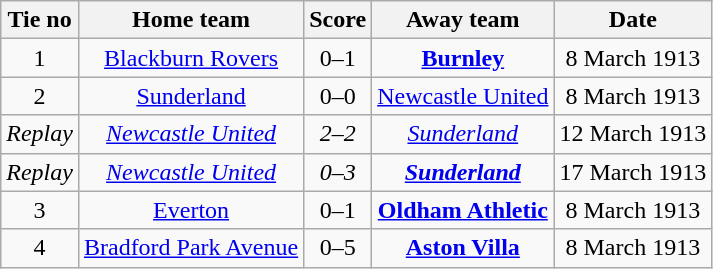<table class="wikitable" style="text-align: center">
<tr>
<th>Tie no</th>
<th>Home team</th>
<th>Score</th>
<th>Away team</th>
<th>Date</th>
</tr>
<tr>
<td>1</td>
<td><a href='#'>Blackburn Rovers</a></td>
<td>0–1</td>
<td><strong><a href='#'>Burnley</a></strong></td>
<td>8 March 1913</td>
</tr>
<tr>
<td>2</td>
<td><a href='#'>Sunderland</a></td>
<td>0–0</td>
<td><a href='#'>Newcastle United</a></td>
<td>8 March 1913</td>
</tr>
<tr>
<td><em>Replay</em></td>
<td><em><a href='#'>Newcastle United</a></em></td>
<td><em>2–2</em></td>
<td><em><a href='#'>Sunderland</a></em></td>
<td>12 March 1913</td>
</tr>
<tr>
<td><em>Replay</em></td>
<td><em><a href='#'>Newcastle United</a></em></td>
<td><em>0–3</em></td>
<td><strong><em><a href='#'>Sunderland</a></em></strong></td>
<td>17 March 1913</td>
</tr>
<tr>
<td>3</td>
<td><a href='#'>Everton</a></td>
<td>0–1</td>
<td><strong><a href='#'>Oldham Athletic</a></strong></td>
<td>8 March 1913</td>
</tr>
<tr>
<td>4</td>
<td><a href='#'>Bradford Park Avenue</a></td>
<td>0–5</td>
<td><strong><a href='#'>Aston Villa</a></strong></td>
<td>8 March 1913</td>
</tr>
</table>
